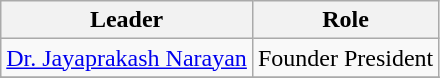<table class="wikitable">
<tr>
<th>Leader</th>
<th>Role</th>
</tr>
<tr>
<td><a href='#'>Dr. Jayaprakash Narayan</a></td>
<td>Founder President</td>
</tr>
<tr>
</tr>
<tr>
</tr>
</table>
